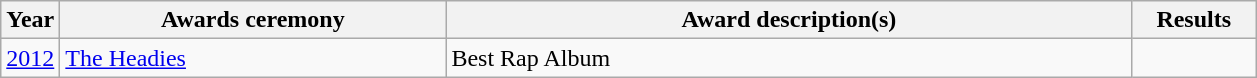<table class="wikitable">
<tr>
<th>Year</th>
<th width="250">Awards ceremony</th>
<th width="450">Award description(s)</th>
<th width="75">Results</th>
</tr>
<tr>
<td><a href='#'>2012</a></td>
<td rowspan="2"><a href='#'>The Headies</a></td>
<td>Best Rap Album</td>
<td></td>
</tr>
</table>
